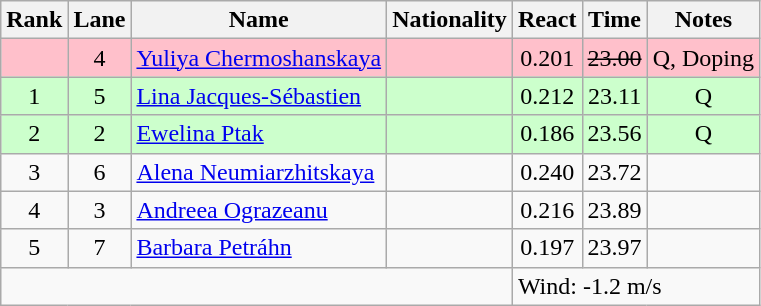<table class="wikitable sortable" style="text-align:center">
<tr>
<th>Rank</th>
<th>Lane</th>
<th>Name</th>
<th>Nationality</th>
<th>React</th>
<th>Time</th>
<th>Notes</th>
</tr>
<tr bgcolor=pink>
<td></td>
<td>4</td>
<td align="left"><a href='#'>Yuliya Chermoshanskaya</a></td>
<td align=left></td>
<td>0.201</td>
<td><s>23.00</s></td>
<td>Q, Doping</td>
</tr>
<tr bgcolor=ccffcc>
<td>1</td>
<td>5</td>
<td align="left"><a href='#'>Lina Jacques-Sébastien</a></td>
<td align=left></td>
<td>0.212</td>
<td>23.11</td>
<td>Q</td>
</tr>
<tr bgcolor=ccffcc>
<td>2</td>
<td>2</td>
<td align="left"><a href='#'>Ewelina Ptak</a></td>
<td align=left></td>
<td>0.186</td>
<td>23.56</td>
<td>Q</td>
</tr>
<tr>
<td>3</td>
<td>6</td>
<td align="left"><a href='#'>Alena Neumiarzhitskaya</a></td>
<td align=left></td>
<td>0.240</td>
<td>23.72</td>
<td></td>
</tr>
<tr>
<td>4</td>
<td>3</td>
<td align="left"><a href='#'>Andreea Ograzeanu</a></td>
<td align=left></td>
<td>0.216</td>
<td>23.89</td>
<td></td>
</tr>
<tr>
<td>5</td>
<td>7</td>
<td align="left"><a href='#'>Barbara Petráhn</a></td>
<td align=left></td>
<td>0.197</td>
<td>23.97</td>
<td></td>
</tr>
<tr>
<td colspan=4></td>
<td colspan=3 align=left>Wind: -1.2 m/s</td>
</tr>
</table>
